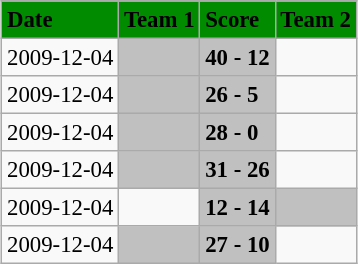<table class="wikitable" style="margin:0.5em auto; font-size:95%">
<tr bgcolor="#008B00">
<td><strong>Date</strong></td>
<td><strong>Team 1</strong></td>
<td><strong>Score</strong></td>
<td><strong>Team 2</strong></td>
</tr>
<tr>
<td>2009-12-04</td>
<td bgcolor="silver"><strong></strong></td>
<td bgcolor="silver"><strong>40 - 12</strong></td>
<td></td>
</tr>
<tr>
<td>2009-12-04</td>
<td bgcolor="silver"><strong></strong></td>
<td bgcolor="silver"><strong>26 - 5</strong></td>
<td></td>
</tr>
<tr>
<td>2009-12-04</td>
<td bgcolor="silver"><strong></strong></td>
<td bgcolor="silver"><strong>28 - 0</strong></td>
<td></td>
</tr>
<tr>
<td>2009-12-04</td>
<td bgcolor="silver"><strong></strong></td>
<td bgcolor="silver"><strong>31 - 26</strong></td>
<td></td>
</tr>
<tr>
<td>2009-12-04</td>
<td></td>
<td bgcolor="silver"><strong>12 - 14</strong></td>
<td bgcolor="silver"><strong></strong></td>
</tr>
<tr>
<td>2009-12-04</td>
<td bgcolor="silver"><strong></strong></td>
<td bgcolor="silver"><strong>27 - 10</strong></td>
<td></td>
</tr>
</table>
